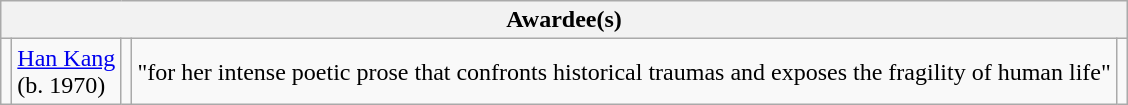<table class="wikitable">
<tr>
<th colspan="5">Awardee(s)</th>
</tr>
<tr>
<td></td>
<td><a href='#'>Han Kang</a><br>(b. 1970)</td>
<td></td>
<td>"for her intense poetic prose that confronts historical traumas and exposes the fragility of human life"</td>
<td></td>
</tr>
</table>
